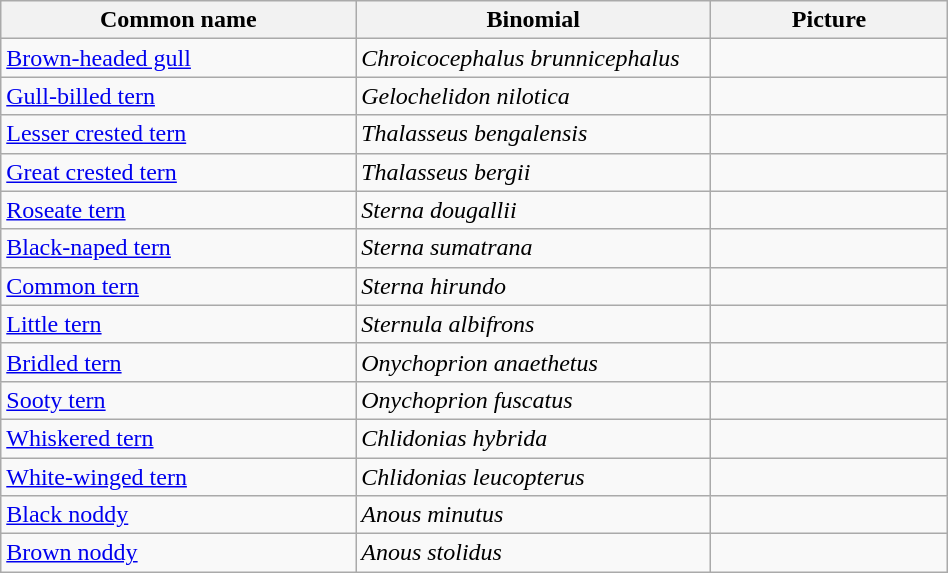<table width=50% class="wikitable">
<tr>
<th width=30%>Common name</th>
<th width=30%>Binomial</th>
<th width=20%>Picture</th>
</tr>
<tr>
<td><a href='#'>Brown-headed gull</a></td>
<td><em>Chroicocephalus brunnicephalus</em></td>
<td></td>
</tr>
<tr>
<td><a href='#'>Gull-billed tern</a></td>
<td><em>Gelochelidon nilotica</em></td>
<td></td>
</tr>
<tr>
<td><a href='#'>Lesser crested tern</a></td>
<td><em>Thalasseus bengalensis</em></td>
<td></td>
</tr>
<tr>
<td><a href='#'>Great crested tern</a></td>
<td><em>Thalasseus bergii</em></td>
<td></td>
</tr>
<tr>
<td><a href='#'>Roseate tern</a></td>
<td><em>Sterna dougallii</em></td>
<td></td>
</tr>
<tr>
<td><a href='#'>Black-naped tern</a></td>
<td><em>Sterna sumatrana</em></td>
<td></td>
</tr>
<tr>
<td><a href='#'>Common tern</a></td>
<td><em>Sterna hirundo</em></td>
<td></td>
</tr>
<tr>
<td><a href='#'>Little tern</a></td>
<td><em>Sternula albifrons</em></td>
<td></td>
</tr>
<tr>
<td><a href='#'>Bridled tern</a></td>
<td><em>Onychoprion anaethetus</em></td>
<td></td>
</tr>
<tr>
<td><a href='#'>Sooty tern</a></td>
<td><em>Onychoprion fuscatus</em></td>
<td></td>
</tr>
<tr>
<td><a href='#'>Whiskered tern</a></td>
<td><em>Chlidonias hybrida</em></td>
<td></td>
</tr>
<tr>
<td><a href='#'>White-winged tern</a></td>
<td><em>Chlidonias leucopterus</em></td>
<td></td>
</tr>
<tr>
<td><a href='#'>Black noddy</a></td>
<td><em>Anous minutus</em></td>
<td></td>
</tr>
<tr>
<td><a href='#'>Brown noddy</a></td>
<td><em>Anous stolidus</em></td>
<td></td>
</tr>
</table>
